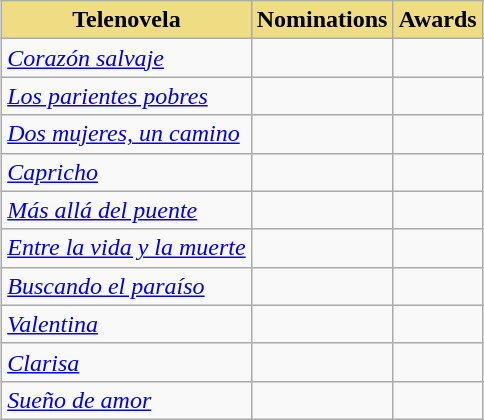<table class="wikitable sortable" style="margin:1em auto;">
<tr>
<th style="background-color:#EEDD82;">Telenovela</th>
<th style="background-color:#EEDD82;">Nominations</th>
<th style="background-color:#EEDD82;">Awards</th>
</tr>
<tr>
<td><em><a href='#'>Corazón salvaje</a></em></td>
<td></td>
<td></td>
</tr>
<tr>
<td><em><a href='#'>Los parientes pobres</a></em></td>
<td></td>
<td></td>
</tr>
<tr>
<td><em><a href='#'>Dos mujeres, un camino</a></em></td>
<td></td>
<td></td>
</tr>
<tr>
<td><em><a href='#'>Capricho</a></em></td>
<td></td>
<td></td>
</tr>
<tr>
<td><em><a href='#'>Más allá del puente</a></em></td>
<td></td>
<td></td>
</tr>
<tr>
<td><em><a href='#'>Entre la vida y la muerte</a></em></td>
<td></td>
<td></td>
</tr>
<tr>
<td><em><a href='#'>Buscando el paraíso</a></em></td>
<td></td>
<td></td>
</tr>
<tr>
<td><em><a href='#'>Valentina</a></em></td>
<td></td>
<td></td>
</tr>
<tr>
<td><em><a href='#'>Clarisa</a></em></td>
<td></td>
<td></td>
</tr>
<tr>
<td><em><a href='#'>Sueño de amor</a></em></td>
<td></td>
<td></td>
</tr>
</table>
